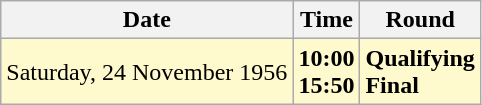<table class="wikitable">
<tr>
<th>Date</th>
<th>Time</th>
<th>Round</th>
</tr>
<tr style=background:lemonchiffon>
<td>Saturday, 24 November 1956</td>
<td><strong>10:00</strong><br><strong>15:50</strong></td>
<td><strong>Qualifying</strong><br><strong>Final</strong></td>
</tr>
</table>
